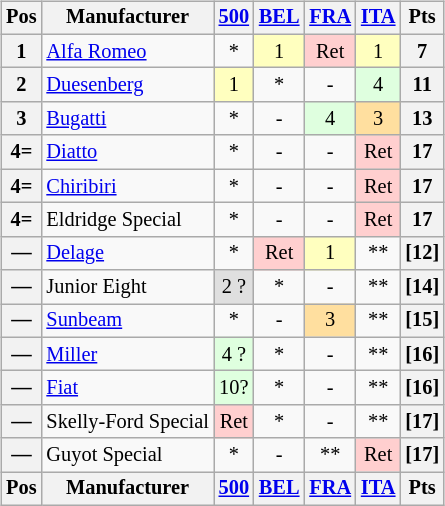<table>
<tr>
<td valign="top"><br><table class="wikitable" style="font-size: 85%; text-align:center">
<tr valign="top">
<th valign="middle">Pos</th>
<th valign="middle">Manufacturer</th>
<th><a href='#'>500</a><br></th>
<th><a href='#'>BEL</a><br></th>
<th><a href='#'>FRA</a><br></th>
<th><a href='#'>ITA</a><br></th>
<th valign="middle">Pts</th>
</tr>
<tr>
<th>1</th>
<td align="left"> <a href='#'>Alfa Romeo</a></td>
<td>*</td>
<td style="background:#ffffbf;">1</td>
<td style="background:#ffcfcf;">Ret</td>
<td style="background:#ffffbf;">1</td>
<th>7</th>
</tr>
<tr>
<th>2</th>
<td align="left"> <a href='#'>Duesenberg</a></td>
<td style="background:#ffffbf;">1</td>
<td>*</td>
<td>-</td>
<td style="background:#dfffdf;">4</td>
<th>11</th>
</tr>
<tr>
<th>3</th>
<td align="left"> <a href='#'>Bugatti</a></td>
<td>*</td>
<td>-</td>
<td style="background:#dfffdf;">4</td>
<td style="background:#ffdf9f;">3</td>
<th>13</th>
</tr>
<tr>
<th>4=</th>
<td align="left"> <a href='#'>Diatto</a></td>
<td>*</td>
<td>-</td>
<td>-</td>
<td style="background:#ffcfcf;">Ret</td>
<th>17</th>
</tr>
<tr>
<th>4=</th>
<td align="left"> <a href='#'>Chiribiri</a></td>
<td>*</td>
<td>-</td>
<td>-</td>
<td style="background:#ffcfcf;">Ret</td>
<th>17</th>
</tr>
<tr>
<th>4=</th>
<td align="left"> Eldridge Special</td>
<td>*</td>
<td>-</td>
<td>-</td>
<td style="background:#ffcfcf;">Ret</td>
<th>17</th>
</tr>
<tr>
<th>—</th>
<td align="left"> <a href='#'>Delage</a></td>
<td>*</td>
<td style="background:#ffcfcf;">Ret</td>
<td style="background:#ffffbf;">1</td>
<td>**</td>
<th>[12]</th>
</tr>
<tr>
<th>—</th>
<td align="left"> Junior Eight</td>
<td style="background:#dfdfdf;">2 ?</td>
<td>*</td>
<td>-</td>
<td>**</td>
<th>[14]</th>
</tr>
<tr>
<th>—</th>
<td align="left"> <a href='#'>Sunbeam</a></td>
<td>*</td>
<td>-</td>
<td style="background:#ffdf9f;">3</td>
<td>**</td>
<th>[15]</th>
</tr>
<tr>
<th>—</th>
<td align="left"> <a href='#'>Miller</a></td>
<td style="background:#dfffdf;">4 ?</td>
<td>*</td>
<td>-</td>
<td>**</td>
<th>[16]</th>
</tr>
<tr>
<th>—</th>
<td align="left"> <a href='#'>Fiat</a></td>
<td style="background:#dfffdf;">10?</td>
<td>*</td>
<td>-</td>
<td>**</td>
<th>[16]</th>
</tr>
<tr>
<th>—</th>
<td align="left"> Skelly-Ford Special</td>
<td style="background:#ffcfcf;">Ret</td>
<td>*</td>
<td>-</td>
<td>**</td>
<th>[17]</th>
</tr>
<tr>
<th>—</th>
<td align="left"> Guyot Special</td>
<td>*</td>
<td>-</td>
<td>**</td>
<td style="background:#ffcfcf;">Ret</td>
<th>[17]</th>
</tr>
<tr valign="top">
<th valign="middle">Pos</th>
<th valign="middle">Manufacturer</th>
<th><a href='#'>500</a><br></th>
<th><a href='#'>BEL</a><br></th>
<th><a href='#'>FRA</a><br></th>
<th><a href='#'>ITA</a><br></th>
<th valign="middle">Pts</th>
</tr>
</table>
</td>
<td valign="top"><br></td>
</tr>
</table>
